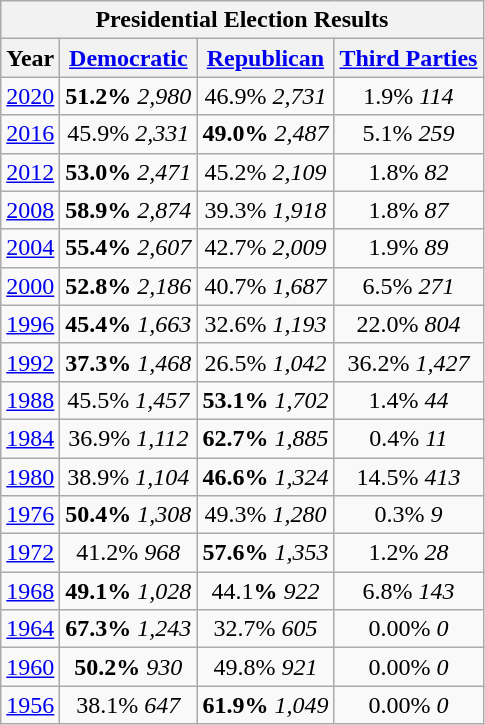<table class="wikitable">
<tr>
<th colspan="4">Presidential Election Results</th>
</tr>
<tr>
<th>Year</th>
<th><a href='#'>Democratic</a></th>
<th><a href='#'>Republican</a></th>
<th><a href='#'>Third Parties</a></th>
</tr>
<tr>
<td align="center" ><a href='#'>2020</a></td>
<td align="center" ><strong>51.2%</strong> <em>2,980</em></td>
<td align="center" >46.9% <em>2,731</em></td>
<td align="center" >1.9% <em>114</em></td>
</tr>
<tr>
<td align="center" ><a href='#'>2016</a></td>
<td align="center" >45.9% <em>2,331</em></td>
<td align="center" ><strong>49.0%</strong> <em>2,487</em></td>
<td align="center" >5.1% <em>259</em></td>
</tr>
<tr>
<td align="center" ><a href='#'>2012</a></td>
<td align="center" ><strong>53.0%</strong> <em>2,471</em></td>
<td align="center" >45.2% <em>2,109</em></td>
<td align="center" >1.8% <em>82</em></td>
</tr>
<tr>
<td align="center" ><a href='#'>2008</a></td>
<td align="center" ><strong>58.9%</strong> <em>2,874</em></td>
<td align="center" >39.3% <em>1,918</em></td>
<td align="center" >1.8% <em>87</em></td>
</tr>
<tr>
<td align="center" ><a href='#'>2004</a></td>
<td align="center" ><strong>55.4%</strong> <em>2,607</em></td>
<td align="center" >42.7% <em>2,009</em></td>
<td align="center" >1.9% <em>89</em></td>
</tr>
<tr>
<td align="center" ><a href='#'>2000</a></td>
<td align="center" ><strong>52.8%</strong> <em>2,186</em></td>
<td align="center" >40.7% <em>1,687</em></td>
<td align="center" >6.5% <em>271</em></td>
</tr>
<tr>
<td align="center" ><a href='#'>1996</a></td>
<td align="center" ><strong>45.4%</strong> <em>1,663</em></td>
<td align="center" >32.6% <em>1,193</em></td>
<td align="center" >22.0% <em>804</em></td>
</tr>
<tr>
<td align="center" ><a href='#'>1992</a></td>
<td align="center" ><strong>37.3%</strong> <em>1,468</em></td>
<td align="center" >26.5% <em>1,042</em></td>
<td align="center" >36.2% <em>1,427</em></td>
</tr>
<tr>
<td align="center" ><a href='#'>1988</a></td>
<td align="center" >45.5% <em>1,457</em></td>
<td align="center" ><strong>53.1%</strong> <em>1,702</em></td>
<td align="center" >1.4% <em>44</em></td>
</tr>
<tr>
<td align="center" ><a href='#'>1984</a></td>
<td align="center" >36.9% <em>1,112</em></td>
<td align="center" ><strong>62.7%</strong> <em>1,885</em></td>
<td align="center" >0.4% <em>11</em></td>
</tr>
<tr>
<td align="center" ><a href='#'>1980</a></td>
<td align="center" >38.9% <em>1,104</em></td>
<td align="center" ><strong>46.6%</strong> <em>1,324</em></td>
<td align="center" >14.5% <em>413</em></td>
</tr>
<tr>
<td align="center" ><a href='#'>1976</a></td>
<td align="center" ><strong>50.4%</strong> <em>1,308</em></td>
<td align="center" >49.3% <em>1,280</em></td>
<td align="center" >0.3% <em>9</em></td>
</tr>
<tr>
<td align="center" ><a href='#'>1972</a></td>
<td align="center" >41.2% <em>968</em></td>
<td align="center" ><strong>57.6%</strong> <em>1,353</em></td>
<td align="center" >1.2% <em>28</em></td>
</tr>
<tr>
<td align="center" ><a href='#'>1968</a></td>
<td align="center" ><strong>49.1%</strong> <em>1,028</em></td>
<td align="center" >44.1<strong>%</strong> <em>922</em></td>
<td align="center" >6.8% <em>143</em></td>
</tr>
<tr>
<td align="center" ><a href='#'>1964</a></td>
<td align="center" ><strong>67.3%</strong> <em>1,243</em></td>
<td align="center" >32.7% <em>605</em></td>
<td align="center" >0.00% <em>0</em></td>
</tr>
<tr>
<td align="center" ><a href='#'>1960</a></td>
<td align="center" ><strong>50.2%</strong> <em>930</em></td>
<td align="center" >49.8% <em>921</em></td>
<td align="center" >0.00% <em>0</em></td>
</tr>
<tr>
<td align="center" ><a href='#'>1956</a></td>
<td align="center" >38.1% <em>647</em></td>
<td align="center" ><strong>61.9%</strong> <em>1,049</em></td>
<td align="center" >0.00% <em>0</em></td>
</tr>
</table>
